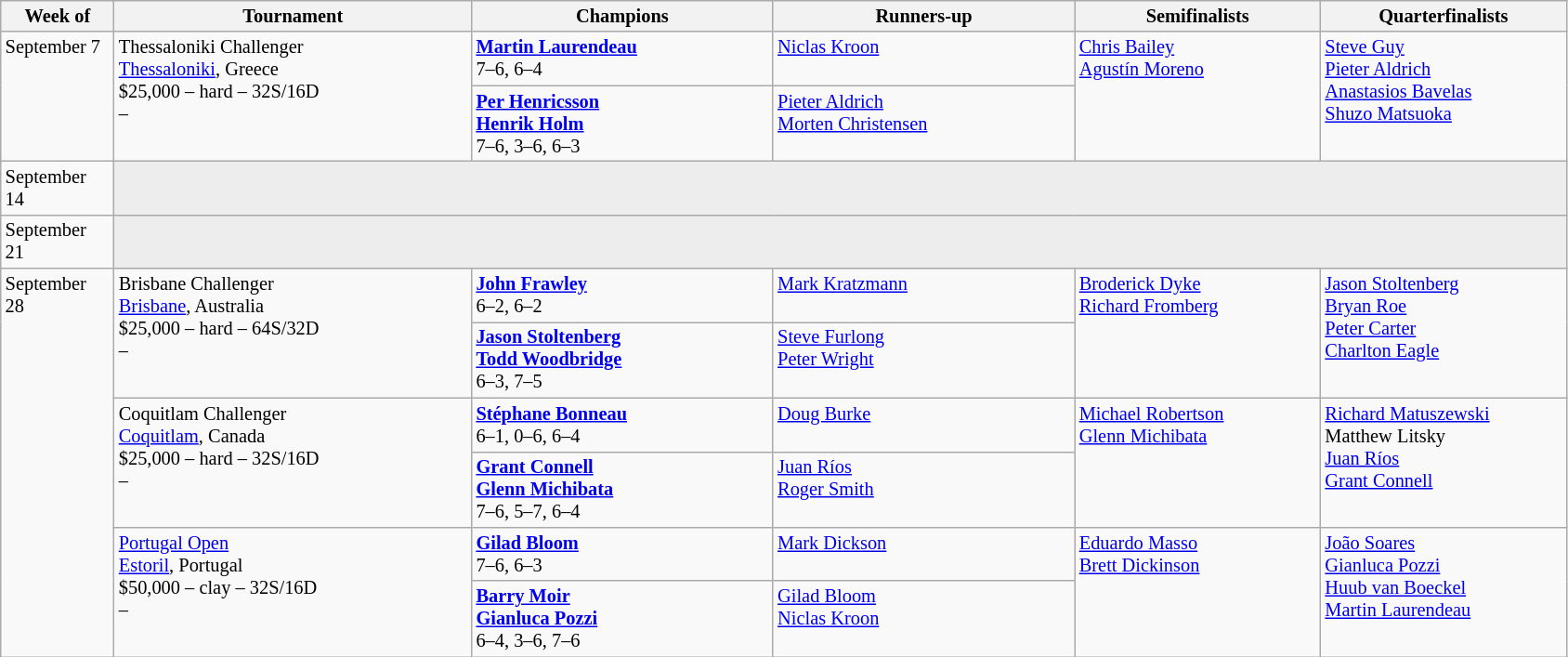<table class="wikitable" style="font-size:85%;">
<tr>
<th width="75">Week of</th>
<th width="250">Tournament</th>
<th width="210">Champions</th>
<th width="210">Runners-up</th>
<th width="170">Semifinalists</th>
<th width="170">Quarterfinalists</th>
</tr>
<tr valign="top">
<td rowspan="2">September 7</td>
<td rowspan="2">Thessaloniki Challenger<br> <a href='#'>Thessaloniki</a>, Greece<br>$25,000 – hard – 32S/16D<br>  – </td>
<td> <strong><a href='#'>Martin Laurendeau</a></strong> <br>7–6, 6–4</td>
<td> <a href='#'>Niclas Kroon</a></td>
<td rowspan="2"> <a href='#'>Chris Bailey</a> <br>  <a href='#'>Agustín Moreno</a></td>
<td rowspan="2"> <a href='#'>Steve Guy</a> <br>  <a href='#'>Pieter Aldrich</a> <br> <a href='#'>Anastasios Bavelas</a> <br>  <a href='#'>Shuzo Matsuoka</a></td>
</tr>
<tr valign="top">
<td> <strong><a href='#'>Per Henricsson</a></strong> <br> <strong><a href='#'>Henrik Holm</a></strong><br>7–6, 3–6, 6–3</td>
<td> <a href='#'>Pieter Aldrich</a> <br> <a href='#'>Morten Christensen</a></td>
</tr>
<tr valign="top">
<td rowspan="1">September 14</td>
<td colspan="5" bgcolor="#ededed"></td>
</tr>
<tr valign="top">
<td rowspan="1">September 21</td>
<td colspan="5" bgcolor="#ededed"></td>
</tr>
<tr valign="top">
<td rowspan="6">September 28</td>
<td rowspan="2">Brisbane Challenger<br> <a href='#'>Brisbane</a>, Australia<br>$25,000 – hard – 64S/32D<br>  – </td>
<td> <strong><a href='#'>John Frawley</a></strong> <br>6–2, 6–2</td>
<td> <a href='#'>Mark Kratzmann</a></td>
<td rowspan="2"> <a href='#'>Broderick Dyke</a> <br>  <a href='#'>Richard Fromberg</a></td>
<td rowspan="2"> <a href='#'>Jason Stoltenberg</a> <br>  <a href='#'>Bryan Roe</a> <br> <a href='#'>Peter Carter</a> <br>  <a href='#'>Charlton Eagle</a></td>
</tr>
<tr valign="top">
<td> <strong><a href='#'>Jason Stoltenberg</a></strong> <br> <strong><a href='#'>Todd Woodbridge</a></strong><br>6–3, 7–5</td>
<td> <a href='#'>Steve Furlong</a> <br> <a href='#'>Peter Wright</a></td>
</tr>
<tr valign="top">
<td rowspan="2">Coquitlam Challenger<br> <a href='#'>Coquitlam</a>, Canada<br>$25,000 – hard – 32S/16D<br>  – </td>
<td> <strong><a href='#'>Stéphane Bonneau</a></strong> <br>6–1, 0–6, 6–4</td>
<td> <a href='#'>Doug Burke</a></td>
<td rowspan="2"> <a href='#'>Michael Robertson</a> <br>  <a href='#'>Glenn Michibata</a></td>
<td rowspan="2"> <a href='#'>Richard Matuszewski</a> <br>  Matthew Litsky <br> <a href='#'>Juan Ríos</a> <br>  <a href='#'>Grant Connell</a></td>
</tr>
<tr valign="top">
<td> <strong><a href='#'>Grant Connell</a></strong> <br> <strong><a href='#'>Glenn Michibata</a></strong><br>7–6, 5–7, 6–4</td>
<td> <a href='#'>Juan Ríos</a> <br> <a href='#'>Roger Smith</a></td>
</tr>
<tr valign="top">
<td rowspan="2"><a href='#'>Portugal Open</a><br> <a href='#'>Estoril</a>, Portugal<br>$50,000 – clay – 32S/16D<br>  – </td>
<td> <strong><a href='#'>Gilad Bloom</a></strong> <br>7–6, 6–3</td>
<td> <a href='#'>Mark Dickson</a></td>
<td rowspan="2"> <a href='#'>Eduardo Masso</a> <br>  <a href='#'>Brett Dickinson</a></td>
<td rowspan="2"> <a href='#'>João Soares</a> <br>  <a href='#'>Gianluca Pozzi</a> <br> <a href='#'>Huub van Boeckel</a> <br>  <a href='#'>Martin Laurendeau</a></td>
</tr>
<tr valign="top">
<td> <strong><a href='#'>Barry Moir</a></strong> <br> <strong><a href='#'>Gianluca Pozzi</a></strong><br>6–4, 3–6, 7–6</td>
<td> <a href='#'>Gilad Bloom</a> <br> <a href='#'>Niclas Kroon</a></td>
</tr>
</table>
